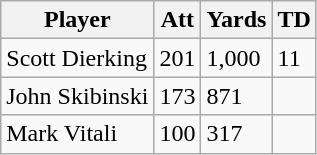<table class="wikitable">
<tr>
<th>Player</th>
<th>Att</th>
<th>Yards</th>
<th>TD</th>
</tr>
<tr>
<td>Scott Dierking</td>
<td>201</td>
<td>1,000</td>
<td>11</td>
</tr>
<tr>
<td>John Skibinski</td>
<td>173</td>
<td>871</td>
<td></td>
</tr>
<tr>
<td>Mark Vitali</td>
<td>100</td>
<td>317</td>
<td></td>
</tr>
</table>
